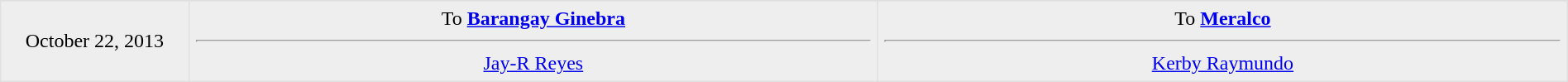<table border=1 style="border-collapse:collapse; text-align: center; width: 100%" bordercolor="#DFDFDF"  cellpadding="5">
<tr>
</tr>
<tr bgcolor="eeeeee">
<td style="width:12%">October 22, 2013</td>
<td style="width:44%" valign="top">To <strong><a href='#'>Barangay Ginebra</a></strong><hr><a href='#'>Jay-R Reyes</a></td>
<td style="width:44%" valign="top">To <strong><a href='#'>Meralco</a></strong><hr><a href='#'>Kerby Raymundo</a></td>
</tr>
</table>
